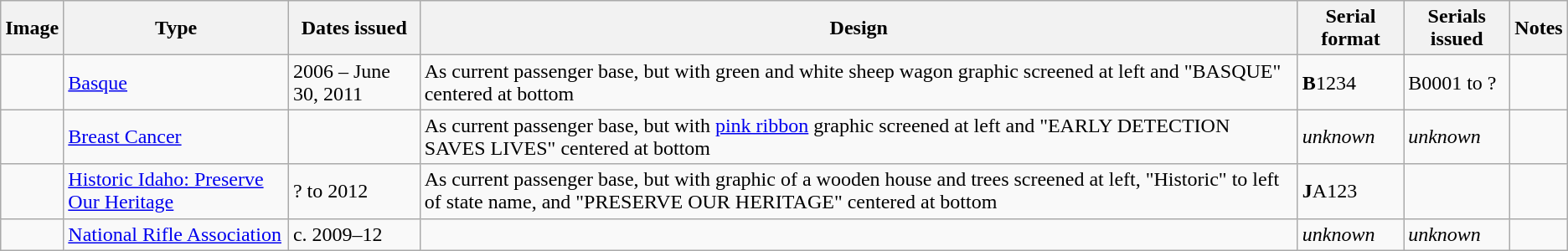<table class="wikitable">
<tr>
<th>Image</th>
<th>Type</th>
<th>Dates issued</th>
<th>Design</th>
<th>Serial format</th>
<th>Serials issued</th>
<th>Notes</th>
</tr>
<tr>
<td></td>
<td><a href='#'>Basque</a></td>
<td>2006 – June 30, 2011</td>
<td>As current passenger base, but with green and white sheep wagon graphic screened at left and "BASQUE" centered at bottom</td>
<td><strong>B</strong>1234</td>
<td>B0001 to ?</td>
<td></td>
</tr>
<tr>
<td></td>
<td><a href='#'>Breast Cancer</a></td>
<td></td>
<td>As current passenger base, but with <a href='#'>pink ribbon</a> graphic screened at left and "EARLY DETECTION SAVES LIVES" centered at bottom</td>
<td><em>unknown</em></td>
<td><em>unknown</em></td>
<td></td>
</tr>
<tr>
<td></td>
<td><a href='#'>Historic Idaho: Preserve Our Heritage</a></td>
<td>? to 2012</td>
<td>As current passenger base, but with graphic of a wooden house and trees screened at left, "Historic" to left of state name, and "PRESERVE OUR HERITAGE" centered at bottom</td>
<td><strong>J</strong>A123</td>
<td></td>
<td></td>
</tr>
<tr>
<td></td>
<td><a href='#'>National Rifle Association</a></td>
<td>c. 2009–12</td>
<td></td>
<td><em>unknown</em></td>
<td><em>unknown</em></td>
<td></td>
</tr>
</table>
